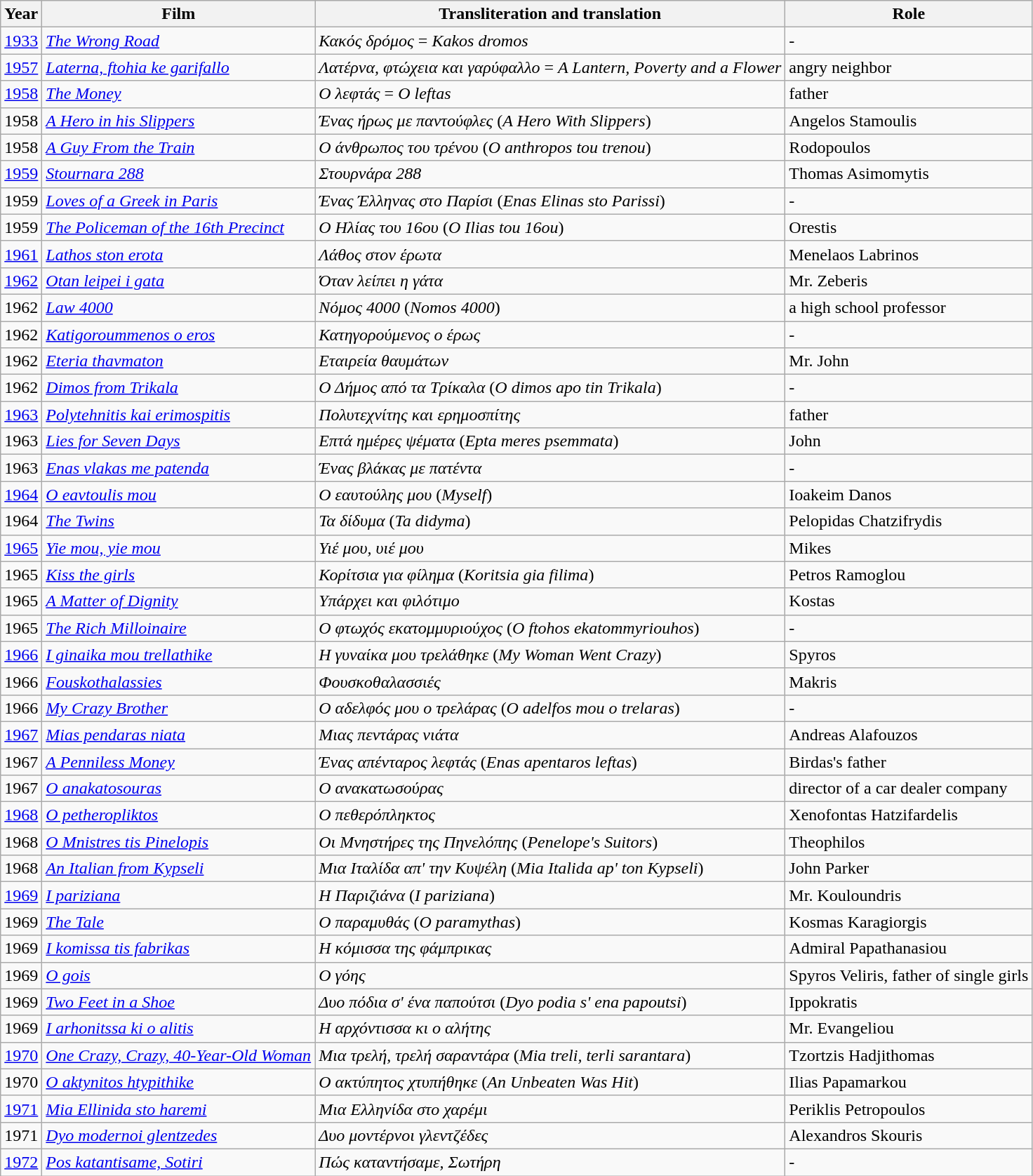<table class="wikitable">
<tr>
<th>Year</th>
<th>Film</th>
<th>Transliteration and translation</th>
<th>Role</th>
</tr>
<tr>
<td><a href='#'>1933</a></td>
<td><em><a href='#'>The Wrong Road</a></em></td>
<td><em>Κακός δρόμος</em> = <em>Kakos dromos</em></td>
<td>-</td>
</tr>
<tr>
<td><a href='#'>1957</a></td>
<td><em><a href='#'>Laterna, ftohia ke garifallo</a></em></td>
<td><em>Λατέρνα, φτώχεια και γαρύφαλλο</em> = <em>A Lantern, Poverty and a Flower</em></td>
<td>angry neighbor</td>
</tr>
<tr>
<td><a href='#'>1958</a></td>
<td><em><a href='#'>The Money</a></em></td>
<td><em>Ο λεφτάς</em> = <em>O leftas</em></td>
<td>father</td>
</tr>
<tr>
<td>1958</td>
<td><em><a href='#'>A Hero in his Slippers</a></em></td>
<td><em>Ένας ήρως με παντούφλες</em> (<em>A Hero With Slippers</em>)</td>
<td>Angelos Stamoulis</td>
</tr>
<tr>
<td>1958</td>
<td><em><a href='#'>A Guy From the Train</a></em></td>
<td><em>Ο άνθρωπος του τρένου</em> (<em>O anthropos tou trenou</em>)</td>
<td>Rodopoulos</td>
</tr>
<tr>
<td><a href='#'>1959</a></td>
<td><em><a href='#'>Stournara 288</a></em></td>
<td><em>Στουρνάρα 288</em></td>
<td>Thomas Asimomytis</td>
</tr>
<tr>
<td>1959</td>
<td><em><a href='#'>Loves of a Greek in Paris</a></em></td>
<td><em>Ένας Έλληνας στο Παρίσι</em> (<em>Enas Elinas sto Parissi</em>)</td>
<td>-</td>
</tr>
<tr>
<td>1959</td>
<td><em><a href='#'>The Policeman of the 16th Precinct</a></em></td>
<td><em>Ο Ηλίας του 16ου</em> (<em>O Ilias tou 16ou</em>)</td>
<td>Orestis</td>
</tr>
<tr>
<td><a href='#'>1961</a></td>
<td><em><a href='#'>Lathos ston erota</a></em></td>
<td><em>Λάθος στον έρωτα</em></td>
<td>Menelaos Labrinos</td>
</tr>
<tr>
<td><a href='#'>1962</a></td>
<td><em><a href='#'>Otan leipei i gata</a></em></td>
<td><em>Όταν λείπει η γάτα</em></td>
<td>Mr. Zeberis</td>
</tr>
<tr>
<td>1962</td>
<td><em><a href='#'>Law 4000</a></em></td>
<td><em>Nόμος 4000</em> (<em>Nomos 4000</em>)</td>
<td>a high school professor</td>
</tr>
<tr>
<td>1962</td>
<td><em><a href='#'>Katigoroummenos o eros</a></em></td>
<td><em>Κατηγορούμενος ο έρως</em></td>
<td>-</td>
</tr>
<tr>
<td>1962</td>
<td><em><a href='#'>Eteria thavmaton</a></em></td>
<td><em>Εταιρεία θαυμάτων</em></td>
<td>Mr. John</td>
</tr>
<tr>
<td>1962</td>
<td><em><a href='#'>Dimos from Trikala</a></em></td>
<td><em>Ο Δήμος από τα Τρίκαλα</em> (<em>O dimos apo tin Trikala</em>)</td>
<td>-</td>
</tr>
<tr>
<td><a href='#'>1963</a></td>
<td><em><a href='#'>Polytehnitis kai erimospitis</a></em></td>
<td><em>Πολυτεχνίτης και ερημοσπίτης</em></td>
<td>father</td>
</tr>
<tr>
<td>1963</td>
<td><em><a href='#'>Lies for Seven Days</a></em></td>
<td><em>Επτά ημέρες ψέματα</em> (<em>Epta meres psemmata</em>)</td>
<td>John</td>
</tr>
<tr>
<td>1963</td>
<td><em><a href='#'>Enas vlakas me patenda</a></em></td>
<td><em>Ένας βλάκας με πατέντα</em></td>
<td>-</td>
</tr>
<tr>
<td><a href='#'>1964</a></td>
<td><em><a href='#'>O eavtoulis mou</a></em></td>
<td><em>Ο εαυτούλης μου</em> (<em>Myself</em>)</td>
<td>Ioakeim Danos</td>
</tr>
<tr>
<td>1964</td>
<td><em><a href='#'>The Twins</a></em></td>
<td><em>Τα δίδυμα</em> (<em>Ta didyma</em>)</td>
<td>Pelopidas Chatzifrydis</td>
</tr>
<tr>
<td><a href='#'>1965</a></td>
<td><em><a href='#'>Yie mou, yie mou</a></em></td>
<td><em>Υιέ μου, υιέ μου</em></td>
<td>Mikes</td>
</tr>
<tr>
<td>1965</td>
<td><em><a href='#'>Kiss the girls</a></em></td>
<td><em>Κορίτσια για φίλημα</em> (<em>Koritsia gia filima</em>)</td>
<td>Petros Ramoglou</td>
</tr>
<tr>
<td>1965</td>
<td><em><a href='#'>A Matter of Dignity</a></em></td>
<td><em>Υπάρχει και φιλότιμο</em></td>
<td>Kostas</td>
</tr>
<tr>
<td>1965</td>
<td><em><a href='#'>The Rich Milloinaire</a></em></td>
<td><em>Ο φτωχός εκατομμυριούχος</em> (<em>O ftohos ekatommyriouhos</em>)</td>
<td>-</td>
</tr>
<tr>
<td><a href='#'>1966</a></td>
<td><em><a href='#'>I ginaika mou trellathike</a></em></td>
<td><em>Η γυναίκα μου τρελάθηκε</em> (<em>My Woman Went Crazy</em>)</td>
<td>Spyros</td>
</tr>
<tr>
<td>1966</td>
<td><em><a href='#'>Fouskothalassies</a></em></td>
<td><em>Φουσκοθαλασσιές</em></td>
<td>Makris</td>
</tr>
<tr>
<td>1966</td>
<td><em><a href='#'>My Crazy Brother</a></em></td>
<td><em>Ο αδελφός μου ο τρελάρας</em> (<em>O adelfos mou o trelaras</em>)</td>
<td>-</td>
</tr>
<tr>
<td><a href='#'>1967</a></td>
<td><em><a href='#'>Mias pendaras niata</a></em></td>
<td><em>Μιας πεντάρας νιάτα</em></td>
<td>Andreas Alafouzos</td>
</tr>
<tr>
<td>1967</td>
<td><em><a href='#'>A Penniless Money</a></em></td>
<td><em>Ένας απένταρος λεφτάς</em> (<em>Enas apentaros leftas</em>)</td>
<td>Birdas's father</td>
</tr>
<tr>
<td>1967</td>
<td><em><a href='#'>O anakatosouras</a></em></td>
<td><em>Ο ανακατωσούρας</em></td>
<td>director of a car dealer company</td>
</tr>
<tr>
<td><a href='#'>1968</a></td>
<td><em><a href='#'>O petheropliktos</a></em></td>
<td><em>Ο πεθερόπληκτος</em></td>
<td>Xenofontas Hatzifardelis</td>
</tr>
<tr>
<td>1968</td>
<td><em><a href='#'>O Mnistres tis Pinelopis</a></em></td>
<td><em>Οι Μνηστήρες της Πηνελόπης</em> (<em>Penelope's Suitors</em>)</td>
<td>Theophilos</td>
</tr>
<tr>
<td>1968</td>
<td><em><a href='#'>An Italian from Kypseli</a></em></td>
<td><em>Μια Ιταλίδα απ' την Κυψέλη</em> (<em>Mia Italida ap' ton Kypseli</em>)</td>
<td>John Parker</td>
</tr>
<tr>
<td><a href='#'>1969</a></td>
<td><em><a href='#'>I pariziana</a></em></td>
<td><em>Η Παριζιάνα</em> (<em>I pariziana</em>)</td>
<td>Mr. Kouloundris</td>
</tr>
<tr>
<td>1969</td>
<td><em><a href='#'>The Tale</a></em></td>
<td><em>Ο παραμυθάς</em> (<em>O paramythas</em>)</td>
<td>Kosmas Karagiorgis</td>
</tr>
<tr>
<td>1969</td>
<td><em><a href='#'>I komissa tis fabrikas</a></em></td>
<td><em>Η κόμισσα της φάμπρικας</em></td>
<td>Admiral Papathanasiou</td>
</tr>
<tr>
<td>1969</td>
<td><em><a href='#'>O gois</a></em></td>
<td><em>Ο γόης</em></td>
<td>Spyros Veliris, father of single girls</td>
</tr>
<tr>
<td>1969</td>
<td><em><a href='#'>Two Feet in a Shoe</a></em></td>
<td><em>Δυο πόδια σ' ένα παπούτσι</em> (<em>Dyo podia s' ena papoutsi</em>)</td>
<td>Ippokratis</td>
</tr>
<tr>
<td>1969</td>
<td><em><a href='#'>I arhonitssa ki o alitis</a></em></td>
<td><em>Η αρχόντισσα κι ο αλήτης</em></td>
<td>Mr. Evangeliou</td>
</tr>
<tr>
<td><a href='#'>1970</a></td>
<td><em><a href='#'>One Crazy, Crazy, 40-Year-Old Woman</a></em></td>
<td><em>Μια τρελή, τρελή σαραντάρα</em> (<em>Mia treli, terli sarantara</em>)</td>
<td>Tzortzis Hadjithomas</td>
</tr>
<tr>
<td>1970</td>
<td><em><a href='#'>O aktynitos htypithike</a></em></td>
<td><em>Ο ακτύπητος χτυπήθηκε</em> (<em>An Unbeaten Was Hit</em>)</td>
<td>Ilias Papamarkou</td>
</tr>
<tr>
<td><a href='#'>1971</a></td>
<td><em><a href='#'>Mia Ellinida sto haremi</a></em></td>
<td><em>Μια Ελληνίδα στο χαρέμι</em></td>
<td>Periklis Petropoulos</td>
</tr>
<tr>
<td>1971</td>
<td><em><a href='#'>Dyo modernoi glentzedes</a></em></td>
<td><em>Δυο μοντέρνοι γλεντζέδες</em></td>
<td>Alexandros Skouris</td>
</tr>
<tr>
<td><a href='#'>1972</a></td>
<td><em><a href='#'>Pos katantisame, Sotiri</a></em></td>
<td><em>Πώς καταντήσαμε, Σωτήρη</em></td>
<td>-</td>
</tr>
</table>
